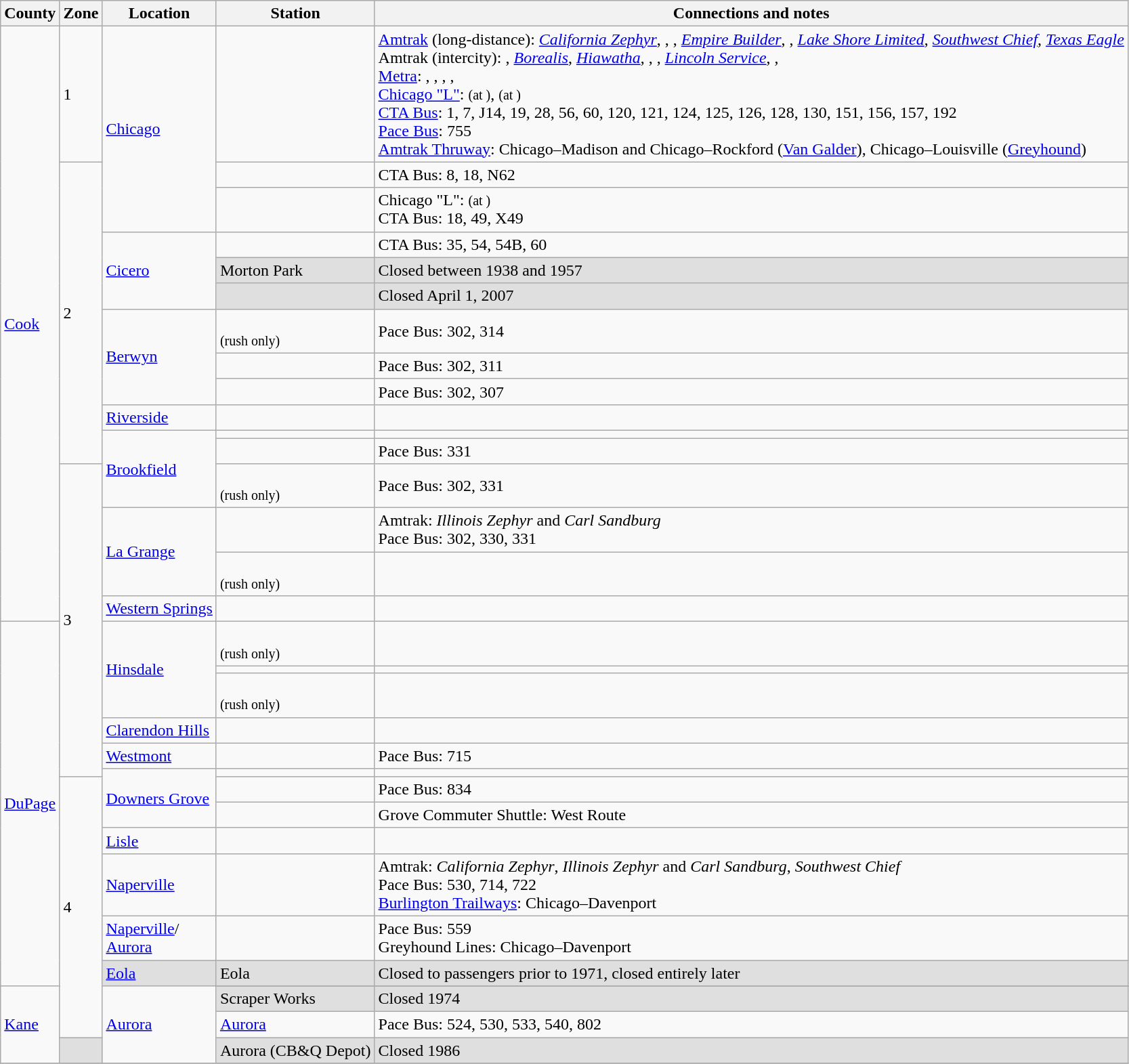<table class="wikitable">
<tr>
<th>County</th>
<th>Zone</th>
<th>Location</th>
<th>Station</th>
<th>Connections and notes</th>
</tr>
<tr>
<td rowspan=16><a href='#'>Cook</a></td>
<td>1</td>
<td rowspan=3><a href='#'>Chicago</a></td>
<td></td>
<td> <a href='#'>Amtrak</a> (long-distance): <em><a href='#'>California Zephyr</a></em>, , , <em><a href='#'>Empire Builder</a></em>, , <em><a href='#'>Lake Shore Limited</a></em>, <em><a href='#'>Southwest Chief</a></em>, <em><a href='#'>Texas Eagle</a></em><br> Amtrak (intercity): , <em><a href='#'>Borealis</a></em>, <em><a href='#'>Hiawatha</a></em>, , , <em><a href='#'>Lincoln Service</a></em>, , <br> <a href='#'>Metra</a>: , , , , <br> <a href='#'>Chicago "L"</a>:  <small>(at )</small>,     <small>(at )</small><br> <a href='#'>CTA Bus</a>: 1, 7, J14, 19, 28, 56, 60, 120, 121, 124, 125, 126, 128, 130, 151, 156, 157, 192<br> <a href='#'>Pace Bus</a>: 755<br> <a href='#'>Amtrak Thruway</a>: Chicago–Madison and Chicago–Rockford (<a href='#'>Van Galder</a>), Chicago–Louisville (<a href='#'>Greyhound</a>)</td>
</tr>
<tr>
<td rowspan=11>2</td>
<td><br></td>
<td> CTA Bus: 8, 18, N62</td>
</tr>
<tr>
<td></td>
<td> Chicago "L":  <small>(at )</small><br> CTA Bus: 18, 49, X49</td>
</tr>
<tr>
<td rowspan=3><a href='#'>Cicero</a></td>
<td></td>
<td> CTA Bus: 35, 54, 54B, 60</td>
</tr>
<tr bgcolor=#dfdfdf>
<td>Morton Park</td>
<td>Closed between 1938 and 1957</td>
</tr>
<tr bgcolor=#dfdfdf>
<td></td>
<td>Closed April 1, 2007</td>
</tr>
<tr>
<td rowspan=3><a href='#'>Berwyn</a></td>
<td><br><small>(rush only)</small></td>
<td> Pace Bus: 302, 314</td>
</tr>
<tr>
<td></td>
<td> Pace Bus: 302, 311</td>
</tr>
<tr>
<td></td>
<td> Pace Bus: 302, 307</td>
</tr>
<tr>
<td><a href='#'>Riverside</a></td>
<td></td>
<td></td>
</tr>
<tr>
<td rowspan=3><a href='#'>Brookfield</a></td>
<td></td>
<td></td>
</tr>
<tr>
<td></td>
<td> Pace Bus: 331</td>
</tr>
<tr>
<td rowspan=10>3</td>
<td><br><small>(rush only)</small></td>
<td> Pace Bus: 302, 331</td>
</tr>
<tr>
<td rowspan=2><a href='#'>La Grange</a></td>
<td></td>
<td> Amtrak: <em>Illinois Zephyr</em> and <em>Carl Sandburg</em><br> Pace Bus: 302, 330, 331</td>
</tr>
<tr>
<td><br><small>(rush only)</small></td>
<td></td>
</tr>
<tr>
<td><a href='#'>Western Springs</a></td>
<td></td>
<td></td>
</tr>
<tr>
<td rowspan=12><a href='#'>DuPage</a></td>
<td rowspan=3><a href='#'>Hinsdale</a></td>
<td><br><small>(rush only)</small></td>
<td></td>
</tr>
<tr>
<td></td>
<td></td>
</tr>
<tr>
<td><br><small>(rush only)</small></td>
<td></td>
</tr>
<tr>
<td><a href='#'>Clarendon Hills</a></td>
<td></td>
<td></td>
</tr>
<tr>
<td><a href='#'>Westmont</a></td>
<td></td>
<td> Pace Bus: 715</td>
</tr>
<tr>
<td rowspan=3><a href='#'>Downers Grove</a></td>
<td></td>
<td></td>
</tr>
<tr>
<td rowspan=9>4</td>
<td></td>
<td> Pace Bus: 834</td>
</tr>
<tr>
<td></td>
<td> Grove Commuter Shuttle: West Route</td>
</tr>
<tr>
<td><a href='#'>Lisle</a></td>
<td></td>
<td></td>
</tr>
<tr>
<td><a href='#'>Naperville</a></td>
<td></td>
<td> Amtrak: <em>California Zephyr</em>, <em>Illinois Zephyr</em> and <em>Carl Sandburg</em>, <em>Southwest Chief</em><br> Pace Bus: 530, 714, 722<br> <a href='#'>Burlington Trailways</a>: Chicago–Davenport</td>
</tr>
<tr>
<td><a href='#'>Naperville</a>/<br><a href='#'>Aurora</a></td>
<td></td>
<td> Pace Bus: 559<br> Greyhound Lines: Chicago–Davenport</td>
</tr>
<tr bgcolor=#dfdfdf>
<td><a href='#'>Eola</a></td>
<td>Eola</td>
<td>Closed to passengers prior to 1971, closed entirely later</td>
</tr>
<tr>
<td rowspan=4><a href='#'>Kane</a></td>
<td rowspan=4><a href='#'>Aurora</a></td>
</tr>
<tr bgcolor=#dfdfdf>
<td>Scraper Works</td>
<td>Closed 1974</td>
</tr>
<tr>
<td><a href='#'>Aurora</a></td>
<td> Pace Bus: 524, 530, 533, 540, 802</td>
</tr>
<tr bgcolor=#dfdfdf>
<td> </td>
<td>Aurora (CB&Q Depot)</td>
<td>Closed 1986</td>
</tr>
<tr>
</tr>
</table>
